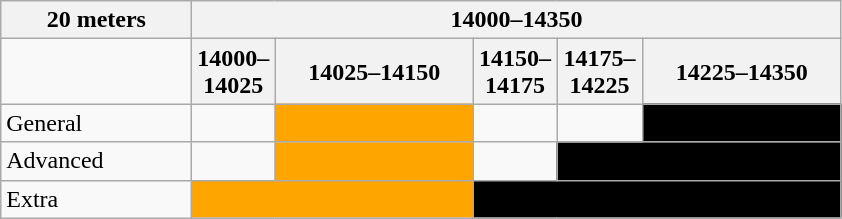<table class="wikitable">
<tr>
<th style="width:120px;">20 meters</th>
<th colspan=5>14000–14350</th>
</tr>
<tr>
<td></td>
<th style="width:25px;">14000–14025</th>
<th style="width:125px;">14025–14150</th>
<th style="width:25px;">14150–14175</th>
<th style="width:50px;">14175–14225</th>
<th style="width:125px;">14225–14350</th>
</tr>
<tr>
<td>General</td>
<td></td>
<td style="background:orange;"></td>
<td></td>
<td></td>
<td style="background:black;"></td>
</tr>
<tr>
<td>Advanced</td>
<td></td>
<td style="background:orange;"></td>
<td></td>
<td colspan="2" style="background:black;"></td>
</tr>
<tr>
<td>Extra</td>
<td colspan="2" style="background:orange;"></td>
<td colspan="3" style="background:black;"></td>
</tr>
</table>
